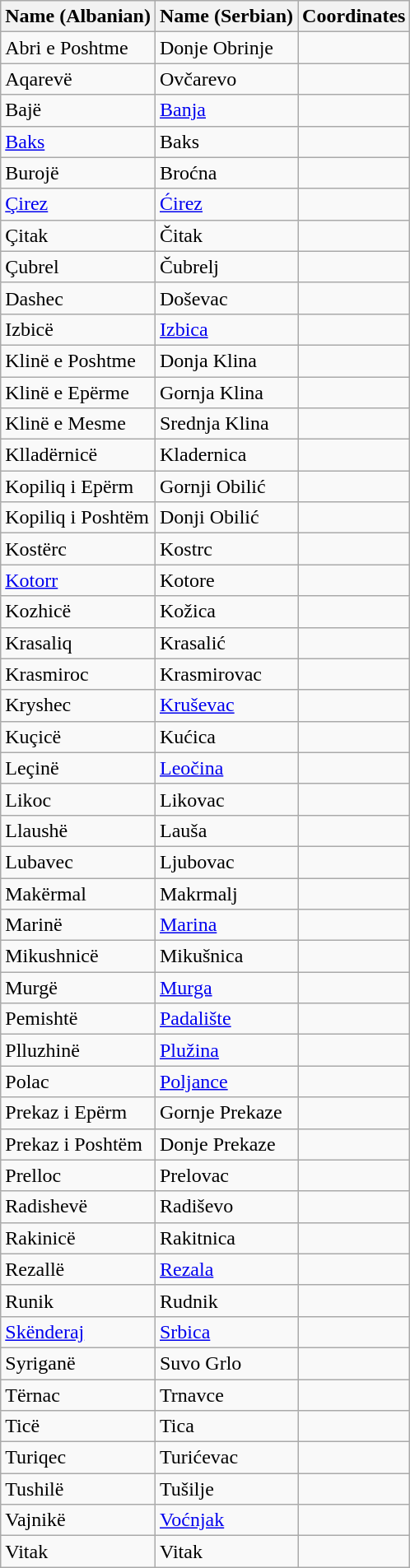<table class="wikitable sortable">
<tr>
<th>Name (Albanian)</th>
<th>Name (Serbian)</th>
<th>Coordinates</th>
</tr>
<tr>
<td>Abri e Poshtme</td>
<td>Donje Obrinje</td>
<td></td>
</tr>
<tr>
<td>Aqarevë</td>
<td>Ovčarevo</td>
<td></td>
</tr>
<tr>
<td>Bajë</td>
<td><a href='#'>Banja</a></td>
<td></td>
</tr>
<tr>
<td><a href='#'>Baks</a></td>
<td>Baks</td>
<td></td>
</tr>
<tr>
<td>Burojë</td>
<td>Broćna</td>
<td></td>
</tr>
<tr>
<td><a href='#'>Çirez</a></td>
<td><a href='#'>Ćirez</a></td>
<td></td>
</tr>
<tr>
<td>Çitak</td>
<td>Čitak</td>
<td></td>
</tr>
<tr>
<td>Çubrel</td>
<td>Čubrelj</td>
<td></td>
</tr>
<tr>
<td>Dashec</td>
<td>Doševac</td>
<td></td>
</tr>
<tr>
<td>Izbicë</td>
<td><a href='#'>Izbica</a></td>
<td></td>
</tr>
<tr>
<td>Klinë e Poshtme</td>
<td>Donja Klina</td>
<td></td>
</tr>
<tr>
<td>Klinë e Epërme</td>
<td>Gornja Klina</td>
<td></td>
</tr>
<tr>
<td>Klinë e Mesme</td>
<td>Srednja Klina</td>
<td></td>
</tr>
<tr>
<td>Klladërnicë</td>
<td>Kladernica</td>
<td></td>
</tr>
<tr>
<td>Kopiliq i Epërm</td>
<td>Gornji Obilić</td>
<td></td>
</tr>
<tr>
<td>Kopiliq i Poshtëm</td>
<td>Donji Obilić</td>
<td></td>
</tr>
<tr>
<td>Kostërc</td>
<td>Kostrc</td>
<td></td>
</tr>
<tr>
<td><a href='#'>Kotorr</a></td>
<td>Kotore</td>
<td></td>
</tr>
<tr>
<td>Kozhicë</td>
<td>Kožica</td>
<td></td>
</tr>
<tr>
<td>Krasaliq</td>
<td>Krasalić</td>
<td></td>
</tr>
<tr>
<td>Krasmiroc</td>
<td>Krasmirovac</td>
<td></td>
</tr>
<tr>
<td>Kryshec</td>
<td><a href='#'>Kruševac</a></td>
<td></td>
</tr>
<tr>
<td>Kuçicë</td>
<td>Kućica</td>
<td></td>
</tr>
<tr>
<td>Leçinë</td>
<td><a href='#'>Leočina</a></td>
<td></td>
</tr>
<tr>
<td>Likoc</td>
<td>Likovac</td>
<td></td>
</tr>
<tr>
<td>Llaushë</td>
<td>Lauša</td>
<td></td>
</tr>
<tr>
<td>Lubavec</td>
<td>Ljubovac</td>
<td></td>
</tr>
<tr>
<td>Makërmal</td>
<td>Makrmalj</td>
<td></td>
</tr>
<tr>
<td>Marinë</td>
<td><a href='#'>Marina</a></td>
<td></td>
</tr>
<tr>
<td>Mikushnicë</td>
<td>Mikušnica</td>
<td></td>
</tr>
<tr>
<td>Murgë</td>
<td><a href='#'>Murga</a></td>
<td></td>
</tr>
<tr>
<td>Pemishtë</td>
<td><a href='#'>Padalište</a></td>
<td></td>
</tr>
<tr>
<td>Plluzhinë</td>
<td><a href='#'>Plužina</a></td>
<td></td>
</tr>
<tr>
<td>Polac</td>
<td><a href='#'>Poljance</a></td>
<td></td>
</tr>
<tr>
<td>Prekaz i Epërm</td>
<td>Gornje Prekaze</td>
<td></td>
</tr>
<tr>
<td>Prekaz i Poshtëm</td>
<td>Donje Prekaze</td>
<td></td>
</tr>
<tr>
<td>Prelloc</td>
<td>Prelovac</td>
<td></td>
</tr>
<tr>
<td>Radishevë</td>
<td>Radiševo</td>
<td></td>
</tr>
<tr>
<td>Rakinicë</td>
<td>Rakitnica</td>
<td></td>
</tr>
<tr>
<td>Rezallë</td>
<td><a href='#'>Rezala</a></td>
<td></td>
</tr>
<tr>
<td>Runik</td>
<td>Rudnik</td>
<td></td>
</tr>
<tr>
<td><a href='#'>Skënderaj</a></td>
<td><a href='#'>Srbica</a></td>
<td></td>
</tr>
<tr>
<td>Syriganë</td>
<td>Suvo Grlo</td>
<td></td>
</tr>
<tr>
<td>Tërnac</td>
<td>Trnavce</td>
<td></td>
</tr>
<tr>
<td>Ticë</td>
<td>Tica</td>
<td></td>
</tr>
<tr>
<td>Turiqec</td>
<td>Turićevac</td>
<td></td>
</tr>
<tr>
<td>Tushilë</td>
<td>Tušilje</td>
<td></td>
</tr>
<tr>
<td>Vajnikë</td>
<td><a href='#'>Voćnjak</a></td>
<td></td>
</tr>
<tr>
<td>Vitak</td>
<td>Vitak</td>
<td></td>
</tr>
</table>
